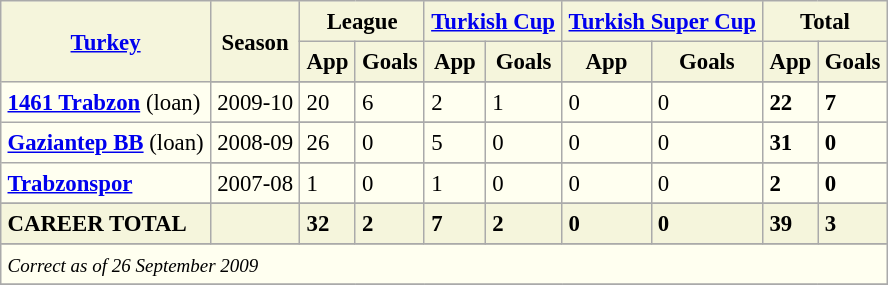<table border=1 align=center cellpadding=4 cellspacing=2 style="background: ivory; font-size: 95%; border: 1px #aaaaaa solid; border-collapse: collapse; clear:center">
<tr style="background:beige">
<th rowspan="2"><strong><a href='#'>Turkey</a></strong></th>
<th rowspan="2">Season</th>
<th colspan="2">League</th>
<th colspan="2"><a href='#'>Turkish Cup</a></th>
<th colspan="2"><a href='#'>Turkish Super Cup</a></th>
<th colspan="2">Total</th>
</tr>
<tr style="background:beige">
<th>App</th>
<th>Goals</th>
<th>App</th>
<th>Goals</th>
<th>App</th>
<th>Goals</th>
<th>App</th>
<th>Goals</th>
</tr>
<tr>
<td rowspan="2" align=left><strong><a href='#'>1461 Trabzon</a></strong> (loan)</td>
</tr>
<tr>
<td>2009-10</td>
<td>20</td>
<td>6</td>
<td>2</td>
<td>1</td>
<td>0</td>
<td>0</td>
<td><strong>22</strong></td>
<td><strong>7</strong></td>
</tr>
<tr>
<td rowspan="2" align=left><strong><a href='#'>Gaziantep BB</a></strong> (loan)</td>
</tr>
<tr>
<td>2008-09</td>
<td>26</td>
<td>0</td>
<td>5</td>
<td>0</td>
<td>0</td>
<td>0</td>
<td><strong>31</strong></td>
<td><strong>0</strong></td>
</tr>
<tr>
<td rowspan="2" align=left><strong><a href='#'>Trabzonspor</a></strong></td>
</tr>
<tr>
<td>2007-08</td>
<td>1</td>
<td>0</td>
<td>1</td>
<td>0</td>
<td>0</td>
<td>0</td>
<td><strong>2</strong></td>
<td><strong>0</strong></td>
</tr>
<tr>
</tr>
<tr style="background:beige">
<th align=left style="background:beige"><strong>CAREER TOTAL</strong></th>
<th align=left style="background:beige" colspan="1"></th>
<th align=left style="background:beige"><strong>32</strong></th>
<th align=left style="background:beige"><strong>2</strong></th>
<th align=left style="background:beige"><strong>7</strong></th>
<th align=left style="background:beige"><strong>2</strong></th>
<th align=left style="background:beige"><strong>0</strong></th>
<th align=left style="background:beige"><strong>0</strong></th>
<th align=left style="background:beige">39</th>
<th align=left style="background:beige">3</th>
</tr>
<tr style="background:beige">
</tr>
<tr>
<td colspan="12"><small><em>Correct as of 26 September 2009</em></small></td>
</tr>
<tr>
</tr>
</table>
